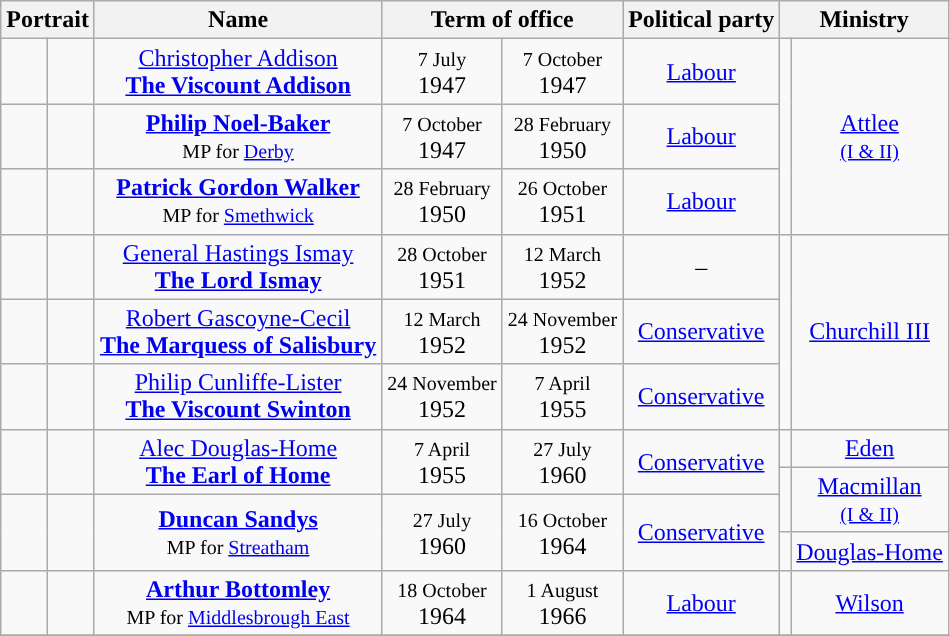<table class="wikitable" style="text-align:Center;">
<tr>
<th colspan=2>Portrait</th>
<th>Name</th>
<th colspan=2>Term of office</th>
<th>Political party</th>
<th colspan=2>Ministry</th>
</tr>
<tr>
<td style="background-color: "></td>
<td></td>
<td><a href='#'>Christopher Addison<br><strong>The Viscount Addison</strong></a></td>
<td><small>7 July</small><br>1947</td>
<td><small>7 October</small><br>1947</td>
<td><a href='#'>Labour</a></td>
<td rowspan=3 style="background-color: "></td>
<td rowspan=3><a href='#'>Attlee<br><small>(I & II)</small></a></td>
</tr>
<tr>
<td style="background-color: "></td>
<td></td>
<td><a href='#'><strong>Philip Noel-Baker</strong></a><br><small>MP for <a href='#'>Derby</a></small></td>
<td><small>7 October</small><br>1947</td>
<td><small>28 February</small><br>1950</td>
<td><a href='#'>Labour</a></td>
</tr>
<tr>
<td style="background-color: "></td>
<td></td>
<td><strong><a href='#'>Patrick Gordon Walker</a></strong><br><small>MP for <a href='#'>Smethwick</a></small></td>
<td><small>28 February</small><br>1950</td>
<td><small>26 October</small><br>1951</td>
<td><a href='#'>Labour</a></td>
</tr>
<tr>
<td style="background-color: "></td>
<td></td>
<td><a href='#'>General Hastings Ismay<br><strong>The Lord Ismay</strong></a></td>
<td><small>28 October</small><br>1951</td>
<td><small>12 March</small><br>1952</td>
<td>–</td>
<td rowspan=3 style="background-color: "></td>
<td rowspan=3><a href='#'>Churchill III</a></td>
</tr>
<tr>
<td style="background-color: "></td>
<td></td>
<td><a href='#'>Robert Gascoyne-Cecil<br><strong>The Marquess of Salisbury</strong></a></td>
<td><small>12 March</small><br>1952</td>
<td><small>24 November</small><br>1952</td>
<td><a href='#'>Conservative</a></td>
</tr>
<tr>
<td style="background-color: "></td>
<td></td>
<td><a href='#'>Philip Cunliffe-Lister<br><strong>The Viscount Swinton</strong></a></td>
<td><small>24 November</small><br>1952</td>
<td><small>7 April</small><br>1955</td>
<td><a href='#'>Conservative</a></td>
</tr>
<tr>
<td rowspan=2 style="background-color: "></td>
<td rowspan=2></td>
<td rowspan=2><a href='#'>Alec Douglas-Home<br><strong>The Earl of Home</strong></a></td>
<td rowspan=2><small>7 April</small><br>1955</td>
<td rowspan=2><small>27 July</small><br>1960</td>
<td rowspan=2><a href='#'>Conservative</a></td>
<td style="background-color: "></td>
<td><a href='#'>Eden</a></td>
</tr>
<tr>
<td rowspan=2 style="background-color: "></td>
<td rowspan=2><a href='#'>Macmillan<br><small>(I & II)</small></a></td>
</tr>
<tr>
<td rowspan=2 style="background-color: "></td>
<td rowspan=2></td>
<td rowspan=2><strong><a href='#'>Duncan Sandys</a></strong><br><small>MP for <a href='#'>Streatham</a></small></td>
<td rowspan=2><small>27 July</small><br>1960</td>
<td rowspan=2><small>16 October</small><br>1964</td>
<td rowspan=2><a href='#'>Conservative</a></td>
</tr>
<tr>
<td style="background-color: "></td>
<td><a href='#'>Douglas-Home</a></td>
</tr>
<tr>
<td style="background-color: "></td>
<td></td>
<td><strong><a href='#'>Arthur Bottomley</a></strong><br><small>MP for <a href='#'>Middlesbrough East</a></small></td>
<td><small>18 October</small><br>1964</td>
<td><small>1 August</small><br>1966</td>
<td><a href='#'>Labour</a></td>
<td style="background-color: "></td>
<td><a href='#'>Wilson<br></a></td>
</tr>
<tr>
</tr>
</table>
